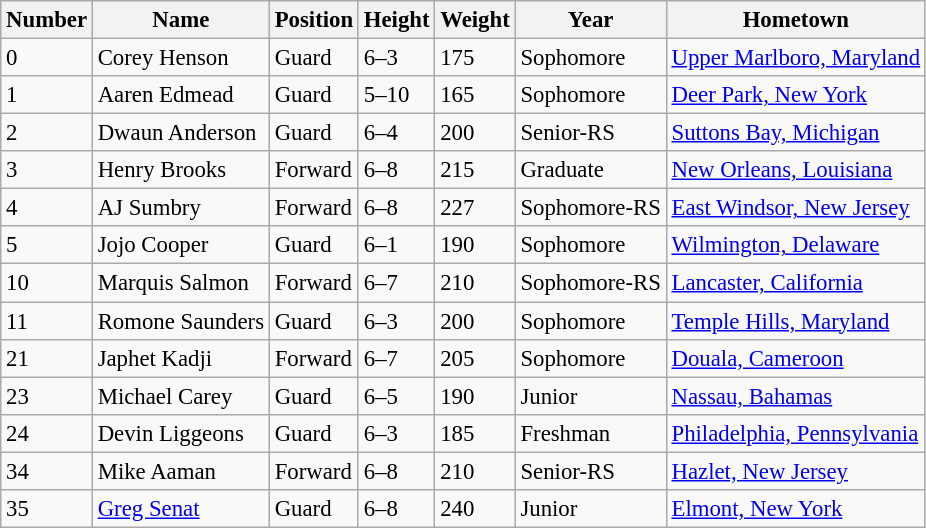<table class="wikitable sortable" style="font-size: 95%;">
<tr>
<th>Number</th>
<th>Name</th>
<th>Position</th>
<th>Height</th>
<th>Weight</th>
<th>Year</th>
<th>Hometown</th>
</tr>
<tr>
<td>0</td>
<td>Corey Henson</td>
<td>Guard</td>
<td>6–3</td>
<td>175</td>
<td>Sophomore</td>
<td><a href='#'>Upper Marlboro, Maryland</a></td>
</tr>
<tr>
<td>1</td>
<td>Aaren Edmead</td>
<td>Guard</td>
<td>5–10</td>
<td>165</td>
<td>Sophomore</td>
<td><a href='#'>Deer Park, New York</a></td>
</tr>
<tr>
<td>2</td>
<td>Dwaun Anderson</td>
<td>Guard</td>
<td>6–4</td>
<td>200</td>
<td>Senior-RS</td>
<td><a href='#'>Suttons Bay, Michigan</a></td>
</tr>
<tr>
<td>3</td>
<td>Henry Brooks</td>
<td>Forward</td>
<td>6–8</td>
<td>215</td>
<td>Graduate</td>
<td><a href='#'>New Orleans, Louisiana</a></td>
</tr>
<tr>
<td>4</td>
<td>AJ Sumbry</td>
<td>Forward</td>
<td>6–8</td>
<td>227</td>
<td>Sophomore-RS</td>
<td><a href='#'>East Windsor, New Jersey</a></td>
</tr>
<tr>
<td>5</td>
<td>Jojo Cooper</td>
<td>Guard</td>
<td>6–1</td>
<td>190</td>
<td>Sophomore</td>
<td><a href='#'>Wilmington, Delaware</a></td>
</tr>
<tr>
<td>10</td>
<td>Marquis Salmon</td>
<td>Forward</td>
<td>6–7</td>
<td>210</td>
<td>Sophomore-RS</td>
<td><a href='#'>Lancaster, California</a></td>
</tr>
<tr>
<td>11</td>
<td>Romone Saunders</td>
<td>Guard</td>
<td>6–3</td>
<td>200</td>
<td>Sophomore</td>
<td><a href='#'>Temple Hills, Maryland</a></td>
</tr>
<tr>
<td>21</td>
<td>Japhet Kadji</td>
<td>Forward</td>
<td>6–7</td>
<td>205</td>
<td>Sophomore</td>
<td><a href='#'>Douala, Cameroon</a></td>
</tr>
<tr>
<td>23</td>
<td>Michael Carey</td>
<td>Guard</td>
<td>6–5</td>
<td>190</td>
<td>Junior</td>
<td><a href='#'>Nassau, Bahamas</a></td>
</tr>
<tr>
<td>24</td>
<td>Devin Liggeons</td>
<td>Guard</td>
<td>6–3</td>
<td>185</td>
<td>Freshman</td>
<td><a href='#'>Philadelphia, Pennsylvania</a></td>
</tr>
<tr>
<td>34</td>
<td>Mike Aaman</td>
<td>Forward</td>
<td>6–8</td>
<td>210</td>
<td>Senior-RS</td>
<td><a href='#'>Hazlet, New Jersey</a></td>
</tr>
<tr>
<td>35</td>
<td><a href='#'>Greg Senat</a></td>
<td>Guard</td>
<td>6–8</td>
<td>240</td>
<td>Junior</td>
<td><a href='#'>Elmont, New York</a></td>
</tr>
</table>
